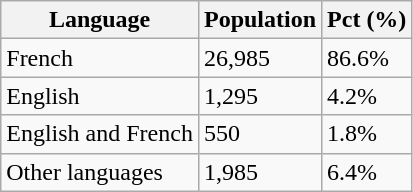<table class="wikitable">
<tr>
<th>Language</th>
<th>Population</th>
<th>Pct (%)</th>
</tr>
<tr>
<td>French</td>
<td>26,985</td>
<td>86.6%</td>
</tr>
<tr>
<td>English</td>
<td>1,295</td>
<td>4.2%</td>
</tr>
<tr>
<td>English and French</td>
<td>550</td>
<td>1.8%</td>
</tr>
<tr>
<td>Other languages</td>
<td>1,985</td>
<td>6.4%</td>
</tr>
</table>
